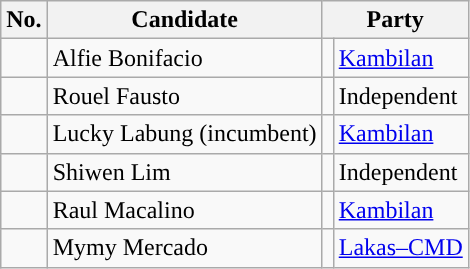<table class="wikitable sortable" style="text-align:left;">
<tr>
<th>No.</th>
<th>Candidate</th>
<th colspan="2">Party</th>
</tr>
<tr>
<td></td>
<td>Alfie Bonifacio</td>
<td></td>
<td><a href='#'>Kambilan</a></td>
</tr>
<tr>
<td></td>
<td>Rouel Fausto</td>
<td></td>
<td>Independent</td>
</tr>
<tr>
<td></td>
<td>Lucky Labung (incumbent)</td>
<td></td>
<td><a href='#'>Kambilan</a></td>
</tr>
<tr>
<td></td>
<td>Shiwen Lim</td>
<td></td>
<td>Independent</td>
</tr>
<tr>
<td></td>
<td>Raul Macalino</td>
<td></td>
<td><a href='#'>Kambilan</a></td>
</tr>
<tr>
<td></td>
<td>Mymy Mercado</td>
<td></td>
<td><a href='#'>Lakas–CMD</a></td>
</tr>
</table>
